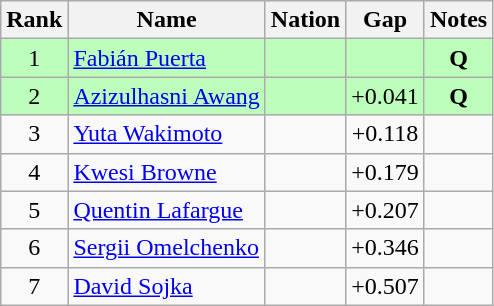<table class="wikitable sortable" style="text-align:center">
<tr>
<th>Rank</th>
<th>Name</th>
<th>Nation</th>
<th>Gap</th>
<th>Notes</th>
</tr>
<tr bgcolor=bbffbb>
<td>1</td>
<td align=left><a href='#'>Fabián Puerta</a></td>
<td align=left></td>
<td></td>
<td><strong>Q</strong></td>
</tr>
<tr bgcolor=bbffbb>
<td>2</td>
<td align=left><a href='#'>Azizulhasni Awang</a></td>
<td align=left></td>
<td>+0.041</td>
<td><strong>Q</strong></td>
</tr>
<tr>
<td>3</td>
<td align=left><a href='#'>Yuta Wakimoto</a></td>
<td align=left></td>
<td>+0.118</td>
<td></td>
</tr>
<tr>
<td>4</td>
<td align=left><a href='#'>Kwesi Browne</a></td>
<td align=left></td>
<td>+0.179</td>
<td></td>
</tr>
<tr>
<td>5</td>
<td align=left><a href='#'>Quentin Lafargue</a></td>
<td align=left></td>
<td>+0.207</td>
<td></td>
</tr>
<tr>
<td>6</td>
<td align=left><a href='#'>Sergii Omelchenko</a></td>
<td align=left></td>
<td>+0.346</td>
<td></td>
</tr>
<tr>
<td>7</td>
<td align=left><a href='#'>David Sojka</a></td>
<td align=left></td>
<td>+0.507</td>
<td></td>
</tr>
</table>
